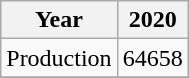<table class="wikitable">
<tr>
<th>Year</th>
<th>2020</th>
</tr>
<tr>
<td>Production</td>
<td>64658</td>
</tr>
<tr>
</tr>
</table>
